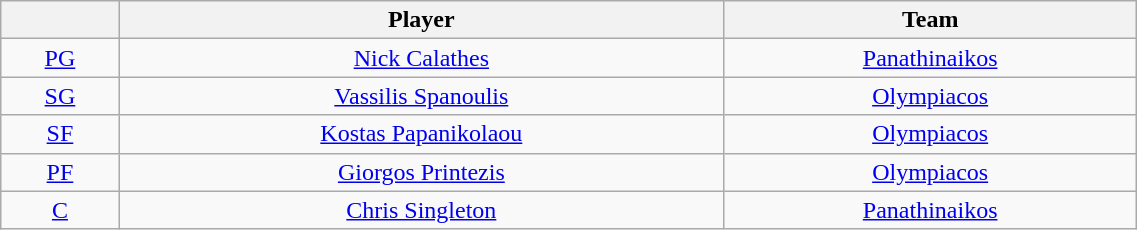<table class="wikitable" style="text-align: center;" width="60%">
<tr>
<th style="text-align:center;"></th>
<th style="text-align:center;">Player</th>
<th style="text-align:center;">Team</th>
</tr>
<tr>
<td style="text-align:center;"><a href='#'>PG</a></td>
<td> <a href='#'>Nick Calathes</a></td>
<td><a href='#'>Panathinaikos</a></td>
</tr>
<tr>
<td style="text-align:center;"><a href='#'>SG</a></td>
<td> <a href='#'>Vassilis Spanoulis</a></td>
<td><a href='#'>Olympiacos</a></td>
</tr>
<tr>
<td style="text-align:center;"><a href='#'>SF</a></td>
<td> <a href='#'>Kostas Papanikolaou</a></td>
<td><a href='#'>Olympiacos</a></td>
</tr>
<tr>
<td style="text-align:center;"><a href='#'>PF</a></td>
<td> <a href='#'>Giorgos Printezis</a></td>
<td><a href='#'>Olympiacos</a></td>
</tr>
<tr>
<td style="text-align:center;"><a href='#'>C</a></td>
<td> <a href='#'>Chris Singleton</a></td>
<td><a href='#'>Panathinaikos</a></td>
</tr>
</table>
